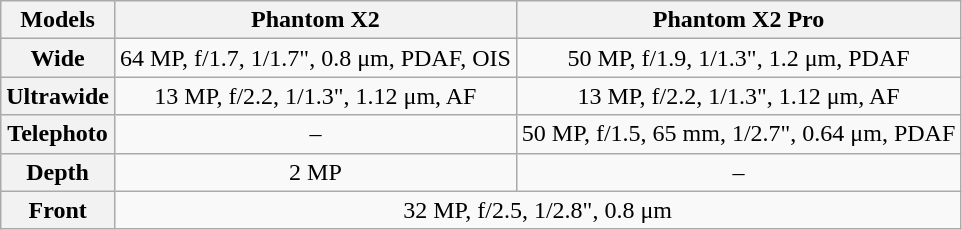<table class="wikitable" style="text-align:center">
<tr>
<th>Models</th>
<th>Phantom X2</th>
<th>Phantom X2 Pro</th>
</tr>
<tr>
<th>Wide</th>
<td>64 MP, f/1.7, 1/1.7", 0.8 μm, PDAF, OIS</td>
<td>50 MP, f/1.9, 1/1.3", 1.2 μm, PDAF</td>
</tr>
<tr>
<th>Ultrawide</th>
<td>13 MP, f/2.2, 1/1.3", 1.12 μm, AF</td>
<td>13 MP, f/2.2, 1/1.3", 1.12 μm, AF</td>
</tr>
<tr>
<th>Telephoto</th>
<td>–</td>
<td>50 MP, f/1.5, 65 mm, 1/2.7", 0.64 μm, PDAF</td>
</tr>
<tr>
<th>Depth</th>
<td>2 MP</td>
<td>–</td>
</tr>
<tr>
<th>Front</th>
<td colspan="2">32 MP, f/2.5, 1/2.8", 0.8 μm</td>
</tr>
</table>
